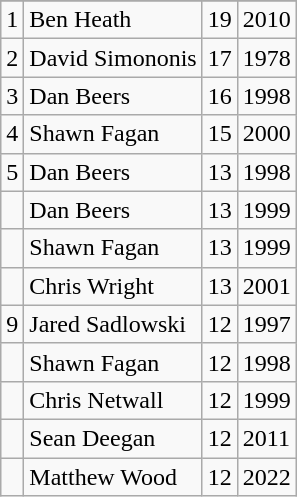<table class="wikitable">
<tr>
</tr>
<tr>
<td>1</td>
<td>Ben Heath</td>
<td>19</td>
<td>2010</td>
</tr>
<tr>
<td>2</td>
<td>David Simononis</td>
<td>17</td>
<td>1978</td>
</tr>
<tr>
<td>3</td>
<td>Dan Beers</td>
<td>16</td>
<td>1998</td>
</tr>
<tr>
<td>4</td>
<td>Shawn Fagan</td>
<td>15</td>
<td>2000</td>
</tr>
<tr>
<td>5</td>
<td>Dan Beers</td>
<td>13</td>
<td>1998</td>
</tr>
<tr>
<td></td>
<td>Dan Beers</td>
<td>13</td>
<td>1999</td>
</tr>
<tr>
<td></td>
<td>Shawn Fagan</td>
<td>13</td>
<td>1999</td>
</tr>
<tr>
<td></td>
<td>Chris Wright</td>
<td>13</td>
<td>2001</td>
</tr>
<tr>
<td>9</td>
<td>Jared Sadlowski</td>
<td>12</td>
<td>1997</td>
</tr>
<tr>
<td></td>
<td>Shawn Fagan</td>
<td>12</td>
<td>1998</td>
</tr>
<tr>
<td></td>
<td>Chris Netwall</td>
<td>12</td>
<td>1999</td>
</tr>
<tr>
<td></td>
<td>Sean Deegan</td>
<td>12</td>
<td>2011</td>
</tr>
<tr>
<td></td>
<td>Matthew Wood</td>
<td>12</td>
<td>2022</td>
</tr>
</table>
